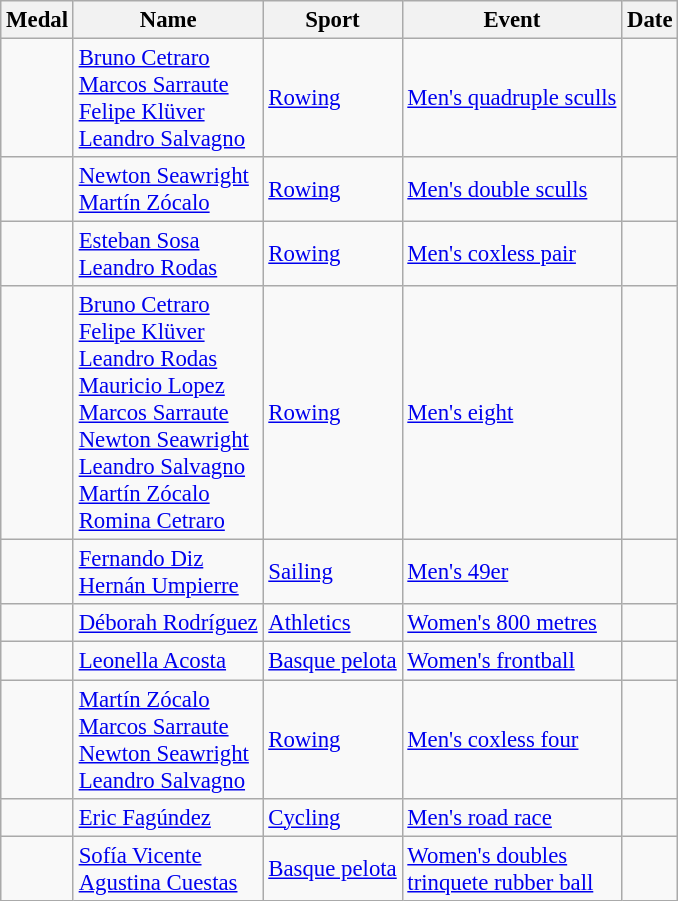<table class="wikitable sortable" style="font-size:95%">
<tr>
<th>Medal</th>
<th>Name</th>
<th>Sport</th>
<th>Event</th>
<th>Date</th>
</tr>
<tr>
<td></td>
<td><a href='#'>Bruno Cetraro</a><br><a href='#'>Marcos Sarraute</a><br><a href='#'>Felipe Klüver</a><br><a href='#'>Leandro Salvagno</a></td>
<td><a href='#'>Rowing</a></td>
<td><a href='#'>Men's quadruple sculls</a></td>
<td></td>
</tr>
<tr>
<td></td>
<td><a href='#'>Newton Seawright</a><br><a href='#'>Martín Zócalo</a></td>
<td><a href='#'>Rowing</a></td>
<td><a href='#'>Men's double sculls</a></td>
<td></td>
</tr>
<tr>
<td></td>
<td><a href='#'>Esteban Sosa</a><br><a href='#'>Leandro Rodas</a></td>
<td><a href='#'>Rowing</a></td>
<td><a href='#'>Men's coxless pair</a></td>
<td></td>
</tr>
<tr>
<td></td>
<td><a href='#'>Bruno Cetraro</a><br><a href='#'>Felipe Klüver</a><br><a href='#'>Leandro Rodas</a><br><a href='#'>Mauricio Lopez</a><br><a href='#'>Marcos Sarraute</a><br><a href='#'>Newton Seawright</a><br><a href='#'>Leandro Salvagno</a><br><a href='#'>Martín Zócalo</a><br><a href='#'>Romina Cetraro</a></td>
<td><a href='#'>Rowing</a></td>
<td><a href='#'>Men's eight</a></td>
<td></td>
</tr>
<tr>
<td></td>
<td><a href='#'>Fernando Diz</a><br><a href='#'>Hernán Umpierre</a></td>
<td><a href='#'>Sailing</a></td>
<td><a href='#'>Men's 49er</a></td>
<td></td>
</tr>
<tr>
<td></td>
<td><a href='#'>Déborah Rodríguez</a></td>
<td><a href='#'>Athletics</a></td>
<td><a href='#'>Women's 800 metres</a></td>
<td></td>
</tr>
<tr>
<td></td>
<td><a href='#'>Leonella Acosta</a></td>
<td><a href='#'>Basque pelota</a></td>
<td><a href='#'>Women's frontball</a></td>
<td></td>
</tr>
<tr>
<td></td>
<td><a href='#'>Martín Zócalo</a><br><a href='#'>Marcos Sarraute</a><br><a href='#'>Newton Seawright</a><br><a href='#'>Leandro Salvagno</a></td>
<td><a href='#'>Rowing</a></td>
<td><a href='#'>Men's coxless four</a></td>
<td></td>
</tr>
<tr>
<td></td>
<td><a href='#'>Eric Fagúndez</a></td>
<td><a href='#'>Cycling</a></td>
<td><a href='#'>Men's road race</a></td>
<td></td>
</tr>
<tr>
<td></td>
<td><a href='#'>Sofía Vicente</a><br><a href='#'>Agustina Cuestas</a></td>
<td><a href='#'>Basque pelota</a></td>
<td><a href='#'>Women's doubles<br>trinquete rubber ball</a></td>
<td></td>
</tr>
</table>
